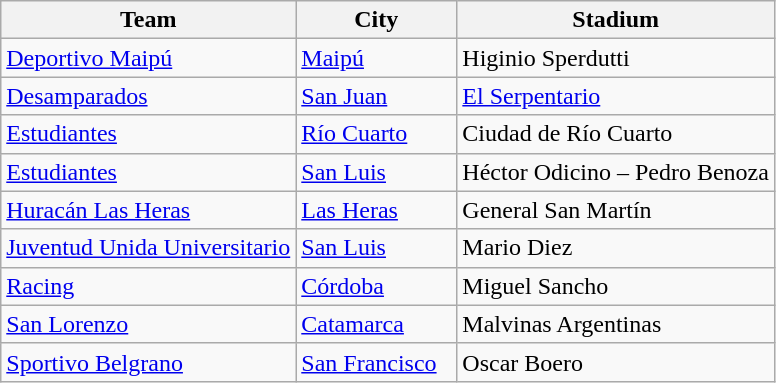<table class="wikitable sortable">
<tr>
<th>Team</th>
<th width=100px>City</th>
<th>Stadium</th>
</tr>
<tr>
<td> <a href='#'>Deportivo Maipú</a></td>
<td><a href='#'>Maipú</a></td>
<td>Higinio Sperdutti</td>
</tr>
<tr>
<td> <a href='#'>Desamparados</a></td>
<td><a href='#'>San Juan</a></td>
<td><a href='#'>El Serpentario</a></td>
</tr>
<tr>
<td> <a href='#'>Estudiantes</a></td>
<td><a href='#'>Río Cuarto</a></td>
<td>Ciudad de Río Cuarto</td>
</tr>
<tr>
<td> <a href='#'>Estudiantes</a></td>
<td><a href='#'>San Luis</a></td>
<td>Héctor Odicino – Pedro Benoza</td>
</tr>
<tr>
<td> <a href='#'>Huracán Las Heras</a></td>
<td><a href='#'>Las Heras</a></td>
<td>General San Martín</td>
</tr>
<tr>
<td> <a href='#'>Juventud Unida Universitario</a></td>
<td><a href='#'>San Luis</a></td>
<td>Mario Diez</td>
</tr>
<tr>
<td> <a href='#'>Racing</a></td>
<td><a href='#'>Córdoba</a></td>
<td>Miguel Sancho</td>
</tr>
<tr>
<td> <a href='#'>San Lorenzo</a></td>
<td><a href='#'>Catamarca</a></td>
<td>Malvinas Argentinas</td>
</tr>
<tr>
<td> <a href='#'>Sportivo Belgrano</a></td>
<td><a href='#'>San Francisco</a></td>
<td>Oscar Boero</td>
</tr>
</table>
